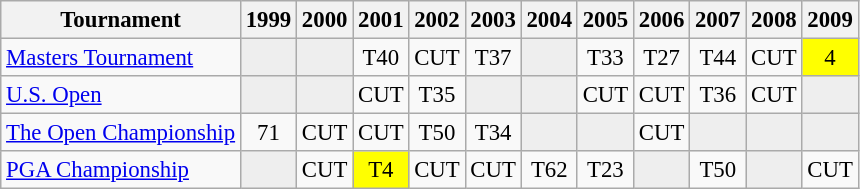<table class="wikitable" style="font-size:95%;text-align:center;">
<tr>
<th>Tournament</th>
<th>1999</th>
<th>2000</th>
<th>2001</th>
<th>2002</th>
<th>2003</th>
<th>2004</th>
<th>2005</th>
<th>2006</th>
<th>2007</th>
<th>2008</th>
<th>2009</th>
</tr>
<tr>
<td align=left><a href='#'>Masters Tournament</a></td>
<td style="background:#eeeeee;"></td>
<td style="background:#eeeeee;"></td>
<td>T40</td>
<td>CUT</td>
<td>T37</td>
<td style="background:#eeeeee;"></td>
<td>T33</td>
<td>T27</td>
<td>T44</td>
<td>CUT</td>
<td style="background:yellow;">4</td>
</tr>
<tr>
<td align=left><a href='#'>U.S. Open</a></td>
<td style="background:#eeeeee;"></td>
<td style="background:#eeeeee;"></td>
<td>CUT</td>
<td>T35</td>
<td style="background:#eeeeee;"></td>
<td style="background:#eeeeee;"></td>
<td>CUT</td>
<td>CUT</td>
<td>T36</td>
<td>CUT</td>
<td style="background:#eeeeee;"></td>
</tr>
<tr>
<td align=left><a href='#'>The Open Championship</a></td>
<td>71</td>
<td>CUT</td>
<td>CUT</td>
<td>T50</td>
<td>T34</td>
<td style="background:#eeeeee;"></td>
<td style="background:#eeeeee;"></td>
<td>CUT</td>
<td style="background:#eeeeee;"></td>
<td style="background:#eeeeee;"></td>
<td style="background:#eeeeee;"></td>
</tr>
<tr>
<td align=left><a href='#'>PGA Championship</a></td>
<td style="background:#eeeeee;"></td>
<td>CUT</td>
<td style="background:yellow;">T4</td>
<td>CUT</td>
<td>CUT</td>
<td>T62</td>
<td>T23</td>
<td style="background:#eeeeee;"></td>
<td>T50</td>
<td style="background:#eeeeee;"></td>
<td>CUT</td>
</tr>
</table>
